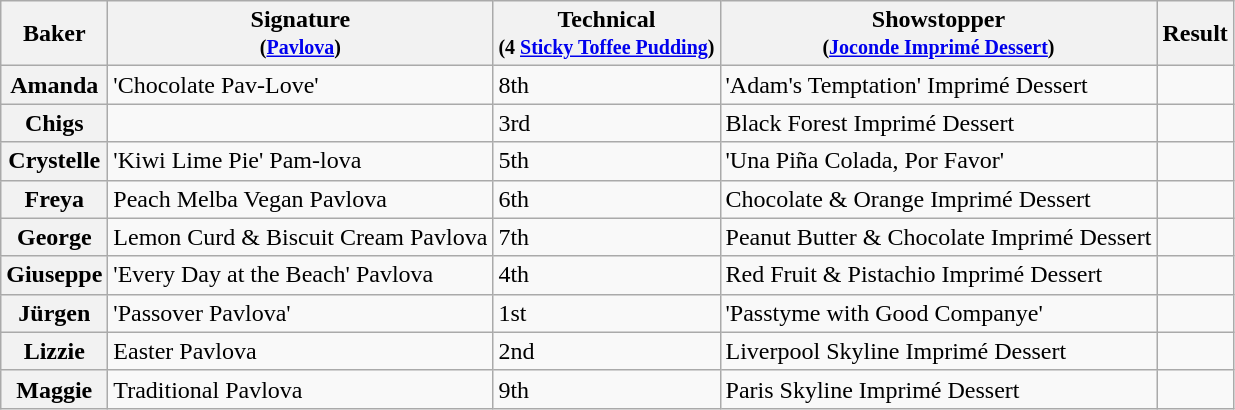<table class="wikitable sortable col3center sticky-header">
<tr>
<th scope="col">Baker</th>
<th scope="col" class="unsortable">Signature<br><small>(<a href='#'>Pavlova</a>)</small></th>
<th scope="col">Technical<br><small>(4 <a href='#'>Sticky Toffee Pudding</a>)</small></th>
<th scope="col" class="unsortable">Showstopper<br><small>(<a href='#'>Joconde Imprimé Dessert</a>)</small></th>
<th scope="col">Result</th>
</tr>
<tr>
<th scope="row">Amanda</th>
<td>'Chocolate Pav-Love'</td>
<td>8th</td>
<td>'Adam's Temptation' Imprimé Dessert</td>
<td></td>
</tr>
<tr>
<th scope="row">Chigs</th>
<td></td>
<td>3rd</td>
<td>Black Forest Imprimé Dessert</td>
<td></td>
</tr>
<tr>
<th scope="row">Crystelle</th>
<td>'Kiwi Lime Pie' Pam-lova</td>
<td>5th</td>
<td>'Una Piña Colada, Por Favor'</td>
<td></td>
</tr>
<tr>
<th scope="row">Freya</th>
<td>Peach Melba Vegan Pavlova</td>
<td>6th</td>
<td>Chocolate & Orange Imprimé Dessert</td>
<td></td>
</tr>
<tr>
<th scope="row">George</th>
<td>Lemon Curd & Biscuit Cream Pavlova</td>
<td>7th</td>
<td>Peanut Butter & Chocolate Imprimé Dessert</td>
<td></td>
</tr>
<tr>
<th scope="row">Giuseppe</th>
<td>'Every Day at the Beach' Pavlova</td>
<td>4th</td>
<td>Red Fruit & Pistachio Imprimé Dessert</td>
<td></td>
</tr>
<tr>
<th scope="row">Jürgen</th>
<td>'Passover Pavlova'</td>
<td>1st</td>
<td>'Passtyme with Good Companye'</td>
<td></td>
</tr>
<tr>
<th scope="row">Lizzie</th>
<td>Easter Pavlova</td>
<td>2nd</td>
<td>Liverpool Skyline Imprimé Dessert</td>
<td></td>
</tr>
<tr>
<th scope="row">Maggie</th>
<td>Traditional Pavlova</td>
<td>9th</td>
<td>Paris Skyline Imprimé Dessert</td>
<td></td>
</tr>
</table>
